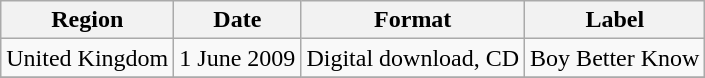<table class=wikitable>
<tr>
<th>Region</th>
<th>Date</th>
<th>Format</th>
<th>Label</th>
</tr>
<tr>
<td>United Kingdom</td>
<td>1 June 2009</td>
<td>Digital download, CD</td>
<td>Boy Better Know</td>
</tr>
<tr>
</tr>
</table>
